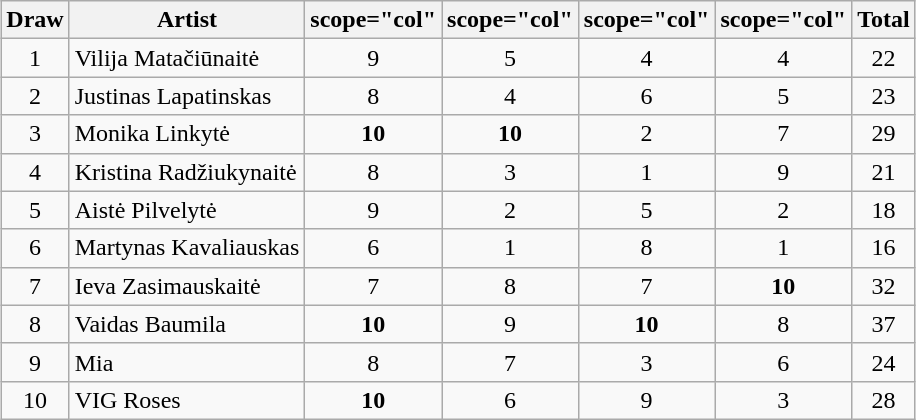<table class="wikitable collapsible" style="margin: 1em auto 1em auto; text-align:center;">
<tr>
<th>Draw</th>
<th>Artist</th>
<th>scope="col" </th>
<th>scope="col" </th>
<th>scope="col" </th>
<th>scope="col" </th>
<th>Total</th>
</tr>
<tr>
<td>1</td>
<td align="left">Vilija Matačiūnaitė</td>
<td>9</td>
<td>5</td>
<td>4</td>
<td>4</td>
<td>22</td>
</tr>
<tr>
<td>2</td>
<td align="left">Justinas Lapatinskas</td>
<td>8</td>
<td>4</td>
<td>6</td>
<td>5</td>
<td>23</td>
</tr>
<tr>
<td>3</td>
<td align="left">Monika Linkytė</td>
<td><strong>10</strong></td>
<td><strong>10</strong></td>
<td>2</td>
<td>7</td>
<td>29</td>
</tr>
<tr>
<td>4</td>
<td align="left">Kristina Radžiukynaitė</td>
<td>8</td>
<td>3</td>
<td>1</td>
<td>9</td>
<td>21</td>
</tr>
<tr>
<td>5</td>
<td align="left">Aistė Pilvelytė</td>
<td>9</td>
<td>2</td>
<td>5</td>
<td>2</td>
<td>18</td>
</tr>
<tr>
<td>6</td>
<td align="left">Martynas Kavaliauskas</td>
<td>6</td>
<td>1</td>
<td>8</td>
<td>1</td>
<td>16</td>
</tr>
<tr>
<td>7</td>
<td align="left">Ieva Zasimauskaitė</td>
<td>7</td>
<td>8</td>
<td>7</td>
<td><strong>10</strong></td>
<td>32</td>
</tr>
<tr>
<td>8</td>
<td align="left">Vaidas Baumila</td>
<td><strong>10</strong></td>
<td>9</td>
<td><strong>10</strong></td>
<td>8</td>
<td>37</td>
</tr>
<tr>
<td>9</td>
<td align="left">Mia</td>
<td>8</td>
<td>7</td>
<td>3</td>
<td>6</td>
<td>24</td>
</tr>
<tr>
<td>10</td>
<td align="left">VIG Roses</td>
<td><strong>10</strong></td>
<td>6</td>
<td>9</td>
<td>3</td>
<td>28</td>
</tr>
</table>
